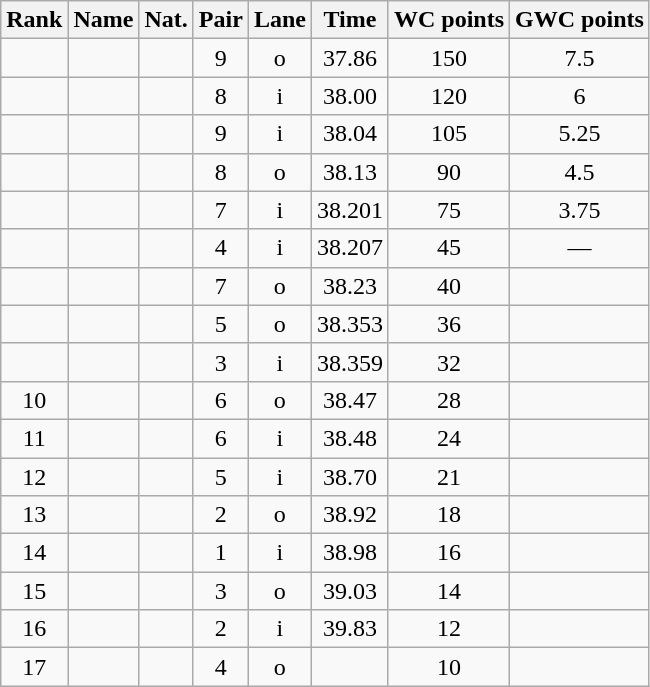<table class="wikitable sortable" style="text-align:center">
<tr>
<th>Rank</th>
<th>Name</th>
<th>Nat.</th>
<th>Pair</th>
<th>Lane</th>
<th>Time</th>
<th>WC points</th>
<th>GWC points</th>
</tr>
<tr>
<td></td>
<td align=left></td>
<td></td>
<td>9</td>
<td>o</td>
<td>37.86</td>
<td>150</td>
<td>7.5</td>
</tr>
<tr>
<td></td>
<td align=left></td>
<td></td>
<td>8</td>
<td>i</td>
<td>38.00</td>
<td>120</td>
<td>6</td>
</tr>
<tr>
<td></td>
<td align=left></td>
<td></td>
<td>9</td>
<td>i</td>
<td>38.04</td>
<td>105</td>
<td>5.25</td>
</tr>
<tr>
<td></td>
<td align=left></td>
<td></td>
<td>8</td>
<td>o</td>
<td>38.13</td>
<td>90</td>
<td>4.5</td>
</tr>
<tr>
<td></td>
<td align=left></td>
<td></td>
<td>7</td>
<td>i</td>
<td>38.201</td>
<td>75</td>
<td>3.75</td>
</tr>
<tr>
<td></td>
<td align=left></td>
<td></td>
<td>4</td>
<td>i</td>
<td>38.207</td>
<td>45</td>
<td>—</td>
</tr>
<tr>
<td></td>
<td align=left></td>
<td></td>
<td>7</td>
<td>o</td>
<td>38.23</td>
<td>40</td>
<td></td>
</tr>
<tr>
<td></td>
<td align=left></td>
<td></td>
<td>5</td>
<td>o</td>
<td>38.353</td>
<td>36</td>
<td></td>
</tr>
<tr>
<td></td>
<td align=left></td>
<td></td>
<td>3</td>
<td>i</td>
<td>38.359</td>
<td>32</td>
<td></td>
</tr>
<tr>
<td>10</td>
<td align=left></td>
<td></td>
<td>6</td>
<td>o</td>
<td>38.47</td>
<td>28</td>
<td></td>
</tr>
<tr>
<td>11</td>
<td align=left></td>
<td></td>
<td>6</td>
<td>i</td>
<td>38.48</td>
<td>24</td>
<td></td>
</tr>
<tr>
<td>12</td>
<td align=left></td>
<td></td>
<td>5</td>
<td>i</td>
<td>38.70</td>
<td>21</td>
<td></td>
</tr>
<tr>
<td>13</td>
<td align=left></td>
<td></td>
<td>2</td>
<td>o</td>
<td>38.92</td>
<td>18</td>
<td></td>
</tr>
<tr>
<td>14</td>
<td align=left></td>
<td></td>
<td>1</td>
<td>i</td>
<td>38.98</td>
<td>16</td>
<td></td>
</tr>
<tr>
<td>15</td>
<td align=left></td>
<td></td>
<td>3</td>
<td>o</td>
<td>39.03</td>
<td>14</td>
<td></td>
</tr>
<tr>
<td>16</td>
<td align=left></td>
<td></td>
<td>2</td>
<td>i</td>
<td>39.83</td>
<td>12</td>
<td></td>
</tr>
<tr>
<td>17</td>
<td align=left></td>
<td></td>
<td>4</td>
<td>o</td>
<td></td>
<td>10</td>
<td></td>
</tr>
</table>
